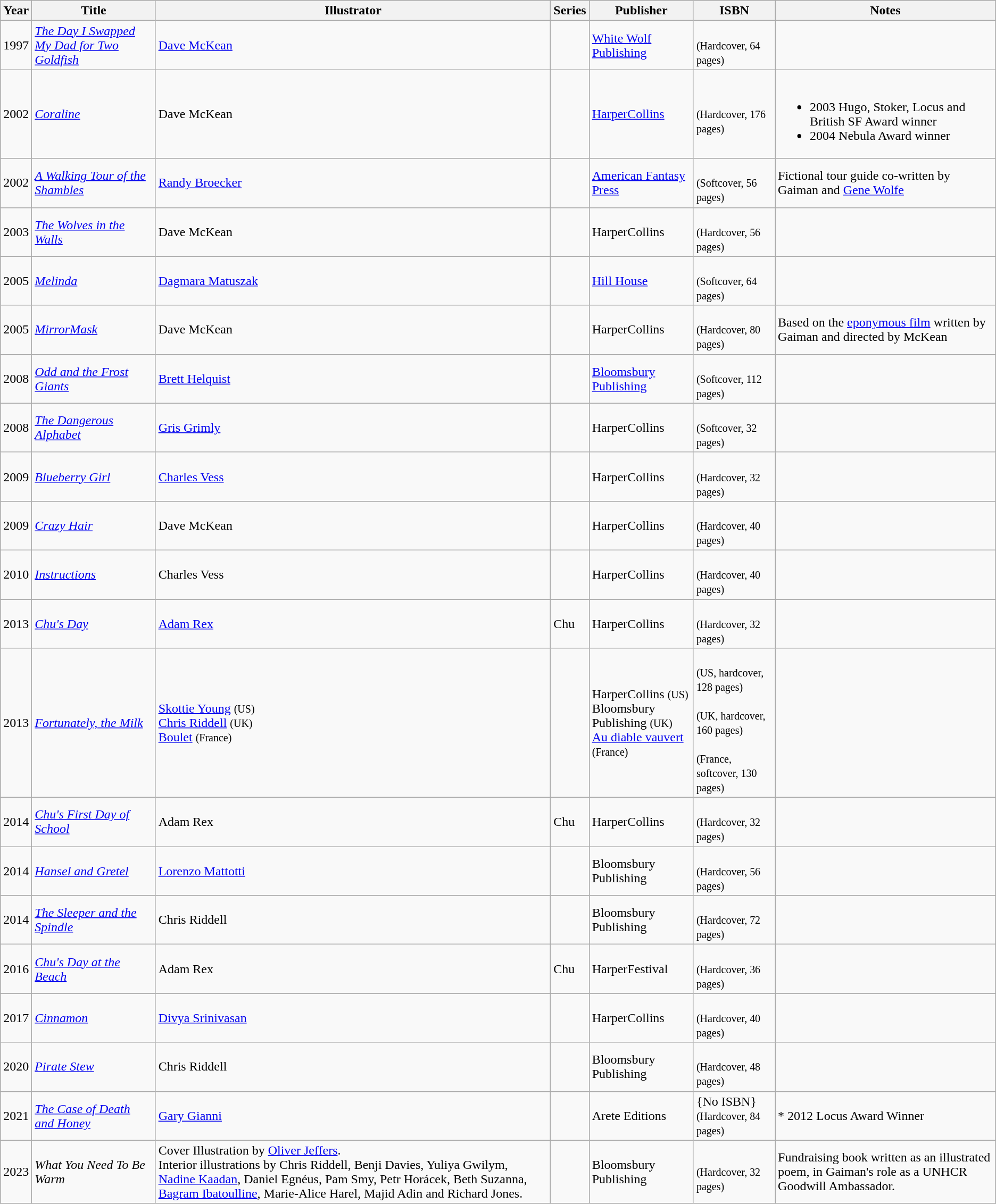<table class="wikitable sortable">
<tr>
<th>Year</th>
<th>Title</th>
<th>Illustrator</th>
<th>Series</th>
<th>Publisher</th>
<th>ISBN</th>
<th>Notes</th>
</tr>
<tr>
<td>1997</td>
<td><em><a href='#'>The Day I Swapped My Dad for Two Goldfish</a></em></td>
<td><a href='#'>Dave McKean</a></td>
<td></td>
<td><a href='#'>White Wolf Publishing</a></td>
<td><br><small>(Hardcover, 64 pages)</small></td>
<td></td>
</tr>
<tr>
<td>2002</td>
<td><em><a href='#'>Coraline</a></em></td>
<td>Dave McKean</td>
<td></td>
<td><a href='#'>HarperCollins</a></td>
<td><br><small>(Hardcover, 176 pages)</small></td>
<td><br><ul><li>2003 Hugo, Stoker, Locus and British SF Award winner</li><li>2004 Nebula Award winner</li></ul></td>
</tr>
<tr>
<td>2002</td>
<td><em><a href='#'>A Walking Tour of the Shambles</a></em></td>
<td><a href='#'>Randy Broecker</a></td>
<td></td>
<td><a href='#'>American Fantasy Press</a></td>
<td><br><small>(Softcover, 56 pages)</small></td>
<td>Fictional tour guide co-written by Gaiman and <a href='#'>Gene Wolfe</a></td>
</tr>
<tr>
<td>2003</td>
<td><em><a href='#'>The Wolves in the Walls</a></em></td>
<td>Dave McKean</td>
<td></td>
<td>HarperCollins</td>
<td><br><small>(Hardcover, 56 pages)</small></td>
<td></td>
</tr>
<tr>
<td>2005</td>
<td><em><a href='#'>Melinda</a></em></td>
<td><a href='#'>Dagmara Matuszak</a></td>
<td></td>
<td><a href='#'>Hill House</a></td>
<td><br><small>(Softcover, 64 pages)</small></td>
<td></td>
</tr>
<tr>
<td>2005</td>
<td><em><a href='#'>MirrorMask</a></em></td>
<td>Dave McKean</td>
<td></td>
<td>HarperCollins</td>
<td><br><small>(Hardcover, 80 pages)</small></td>
<td>Based on the <a href='#'>eponymous film</a> written by Gaiman and directed by McKean</td>
</tr>
<tr>
<td>2008</td>
<td><em><a href='#'>Odd and the Frost Giants</a></em></td>
<td><a href='#'>Brett Helquist</a></td>
<td></td>
<td><a href='#'>Bloomsbury Publishing</a></td>
<td><br><small>(Softcover, 112 pages)</small></td>
<td></td>
</tr>
<tr>
<td>2008</td>
<td><em><a href='#'>The Dangerous Alphabet</a></em></td>
<td><a href='#'>Gris Grimly</a></td>
<td></td>
<td>HarperCollins</td>
<td><br><small>(Softcover, 32 pages)</small></td>
<td></td>
</tr>
<tr>
<td>2009</td>
<td><em><a href='#'>Blueberry Girl</a></em></td>
<td><a href='#'>Charles Vess</a></td>
<td></td>
<td>HarperCollins</td>
<td><br><small>(Hardcover, 32 pages)</small></td>
<td></td>
</tr>
<tr>
<td>2009</td>
<td><em><a href='#'>Crazy Hair</a></em></td>
<td>Dave McKean</td>
<td></td>
<td>HarperCollins</td>
<td><br><small>(Hardcover, 40 pages)</small></td>
<td></td>
</tr>
<tr>
<td>2010</td>
<td><em><a href='#'>Instructions</a></em></td>
<td>Charles Vess</td>
<td></td>
<td>HarperCollins</td>
<td><br><small>(Hardcover, 40 pages)</small></td>
<td></td>
</tr>
<tr>
<td>2013</td>
<td><em><a href='#'>Chu's Day</a></em></td>
<td><a href='#'>Adam Rex</a></td>
<td>Chu</td>
<td>HarperCollins</td>
<td><br><small>(Hardcover, 32 pages)</small></td>
<td></td>
</tr>
<tr>
<td>2013</td>
<td><em><a href='#'>Fortunately, the Milk</a></em></td>
<td><a href='#'>Skottie Young</a> <small>(US)</small><br><a href='#'>Chris Riddell</a> <small>(UK)</small><br><a href='#'>Boulet</a> <small>(France)</small></td>
<td></td>
<td>HarperCollins <small>(US)</small><br>Bloomsbury Publishing <small>(UK)</small><br><a href='#'>Au diable vauvert</a> <small>(France)</small></td>
<td><br><small>(US, hardcover, 128 pages)</small><br><br><small>(UK, hardcover, 160 pages)</small><br><br><small>(France, softcover, 130 pages)</small></td>
<td></td>
</tr>
<tr>
<td>2014</td>
<td><em><a href='#'>Chu's First Day of School</a></em></td>
<td>Adam Rex</td>
<td>Chu</td>
<td>HarperCollins</td>
<td><br><small>(Hardcover, 32 pages)</small></td>
<td></td>
</tr>
<tr>
<td>2014</td>
<td><em><a href='#'>Hansel and Gretel</a></em></td>
<td><a href='#'>Lorenzo Mattotti</a></td>
<td></td>
<td>Bloomsbury Publishing</td>
<td><br><small>(Hardcover, 56 pages)</small></td>
<td></td>
</tr>
<tr>
<td>2014</td>
<td><em><a href='#'>The Sleeper and the Spindle</a></em></td>
<td>Chris Riddell</td>
<td></td>
<td>Bloomsbury Publishing</td>
<td><br><small>(Hardcover, 72 pages)</small></td>
<td></td>
</tr>
<tr>
<td>2016</td>
<td><em><a href='#'>Chu's Day at the Beach</a></em></td>
<td>Adam Rex</td>
<td>Chu</td>
<td>HarperFestival</td>
<td><br><small>(Hardcover, 36 pages)</small></td>
<td></td>
</tr>
<tr>
<td>2017</td>
<td><em><a href='#'>Cinnamon</a></em></td>
<td><a href='#'>Divya Srinivasan</a></td>
<td></td>
<td>HarperCollins</td>
<td><br><small>(Hardcover, 40 pages)</small></td>
<td></td>
</tr>
<tr>
<td>2020</td>
<td><em><a href='#'>Pirate Stew</a></em></td>
<td>Chris Riddell</td>
<td></td>
<td>Bloomsbury Publishing</td>
<td><br><small>(Hardcover, 48 pages)</small></td>
<td></td>
</tr>
<tr>
<td>2021</td>
<td><em><a href='#'>The Case of Death and Honey</a></em></td>
<td><a href='#'>Gary Gianni</a></td>
<td></td>
<td>Arete Editions</td>
<td>{No ISBN}<br><small>(Hardcover, 84 pages)</small></td>
<td>* 2012 Locus Award Winner </td>
</tr>
<tr>
<td>2023</td>
<td><em>What You Need To Be Warm</em></td>
<td>Cover Illustration by <a href='#'>Oliver Jeffers</a>.<br>Interior illustrations by Chris Riddell, Benji Davies, Yuliya Gwilym, <a href='#'>Nadine Kaadan</a>, Daniel Egnéus, Pam Smy, Petr Horácek, Beth Suzanna, <a href='#'>Bagram Ibatoulline</a>, Marie-Alice Harel, Majid Adin and Richard Jones.</td>
<td></td>
<td>Bloomsbury Publishing</td>
<td><br><small>(Hardcover, 32 pages)</small></td>
<td>Fundraising book written as an illustrated poem, in Gaiman's role as a UNHCR Goodwill Ambassador.</td>
</tr>
</table>
